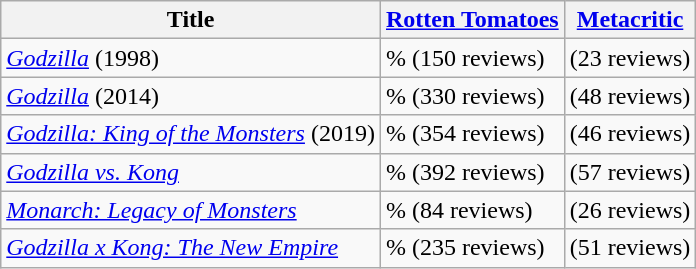<table class="wikitable sortable">
<tr>
<th>Title</th>
<th><a href='#'>Rotten Tomatoes</a></th>
<th><a href='#'>Metacritic</a></th>
</tr>
<tr>
<td><em><a href='#'>Godzilla</a></em> (1998)</td>
<td>% (150 reviews)</td>
<td> (23 reviews)</td>
</tr>
<tr>
<td><em><a href='#'>Godzilla</a></em> (2014)</td>
<td>% (330 reviews)</td>
<td> (48 reviews)</td>
</tr>
<tr>
<td><em><a href='#'>Godzilla: King of the Monsters</a></em> (2019)</td>
<td>% (354 reviews)</td>
<td> (46 reviews)</td>
</tr>
<tr>
<td><em><a href='#'>Godzilla vs. Kong</a></em></td>
<td>% (392 reviews)</td>
<td> (57 reviews)</td>
</tr>
<tr>
<td><em><a href='#'>Monarch: Legacy of Monsters</a></em></td>
<td>% (84 reviews)</td>
<td> (26 reviews)</td>
</tr>
<tr>
<td><em><a href='#'>Godzilla x Kong: The New Empire</a></em></td>
<td>% (235 reviews)</td>
<td> (51 reviews)</td>
</tr>
</table>
